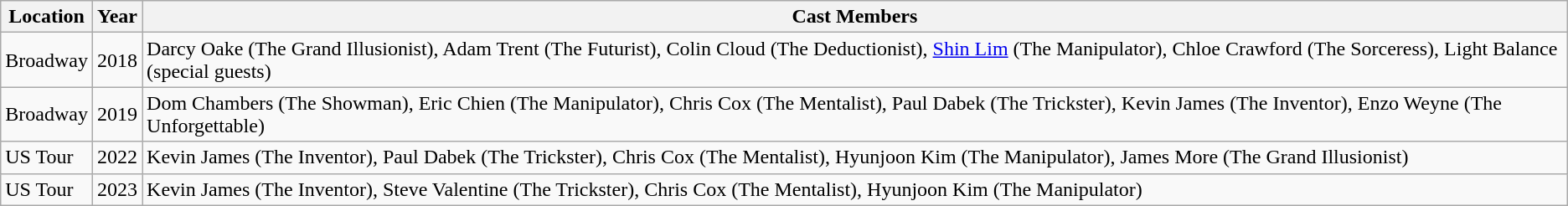<table class="wikitable">
<tr>
<th>Location</th>
<th>Year</th>
<th>Cast Members</th>
</tr>
<tr>
<td>Broadway</td>
<td style="text-align:left">2018</td>
<td>Darcy Oake (The Grand Illusionist), Adam Trent (The Futurist), Colin Cloud (The Deductionist), <a href='#'>Shin Lim</a> (The Manipulator), Chloe Crawford (The Sorceress), Light Balance (special guests)</td>
</tr>
<tr>
<td>Broadway</td>
<td style="text-align:left">2019</td>
<td>Dom Chambers (The Showman), Eric Chien (The Manipulator), Chris Cox (The Mentalist), Paul Dabek (The Trickster), Kevin James (The Inventor), Enzo Weyne (The Unforgettable)</td>
</tr>
<tr>
<td>US Tour</td>
<td style="text-align:left">2022</td>
<td>Kevin James (The Inventor), Paul Dabek (The Trickster), Chris Cox (The Mentalist), Hyunjoon Kim (The Manipulator), James More (The Grand Illusionist)</td>
</tr>
<tr>
<td>US Tour</td>
<td style="text-align:left">2023</td>
<td>Kevin James (The Inventor), Steve Valentine (The Trickster), Chris Cox (The Mentalist), Hyunjoon Kim (The Manipulator)</td>
</tr>
</table>
